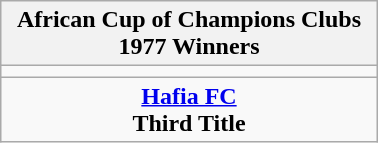<table class="wikitable" style="text-align: center; margin: 0 auto; width: 20%">
<tr>
<th>African Cup of Champions Clubs<br>1977 Winners</th>
</tr>
<tr>
<td></td>
</tr>
<tr>
<td><strong><a href='#'>Hafia FC</a></strong><br><strong>Third Title</strong></td>
</tr>
</table>
